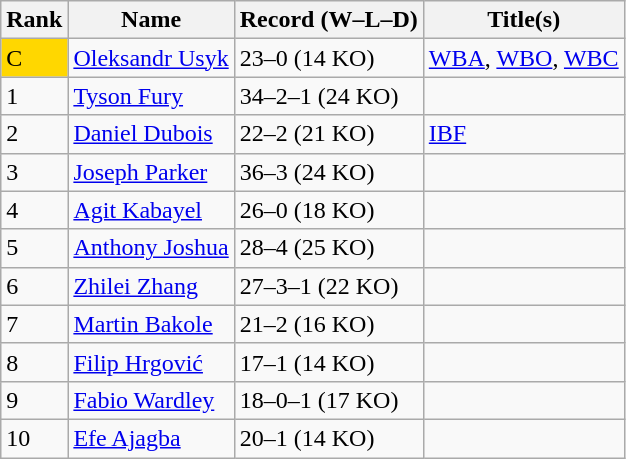<table class="wikitable">
<tr>
<th>Rank</th>
<th>Name</th>
<th>Record (W–L–D)</th>
<th>Title(s)</th>
</tr>
<tr>
<td bgcolor=gold>C</td>
<td><a href='#'>Oleksandr Usyk</a></td>
<td>23–0 (14 KO)</td>
<td><a href='#'>WBA</a>, <a href='#'>WBO</a>, <a href='#'>WBC</a></td>
</tr>
<tr>
<td>1</td>
<td><a href='#'>Tyson Fury</a></td>
<td>34–2–1 (24 KO)</td>
<td></td>
</tr>
<tr>
<td>2</td>
<td><a href='#'>Daniel Dubois</a></td>
<td>22–2 (21 KO)</td>
<td><a href='#'>IBF</a></td>
</tr>
<tr>
<td>3</td>
<td><a href='#'>Joseph Parker</a></td>
<td>36–3 (24 KO)</td>
<td></td>
</tr>
<tr>
<td>4</td>
<td><a href='#'>Agit Kabayel</a></td>
<td>26–0 (18 KO)</td>
<td></td>
</tr>
<tr>
<td>5</td>
<td><a href='#'>Anthony Joshua</a></td>
<td>28–4 (25 KO)</td>
<td></td>
</tr>
<tr>
<td>6</td>
<td><a href='#'>Zhilei Zhang</a></td>
<td>27–3–1 (22 KO)</td>
<td></td>
</tr>
<tr>
<td>7</td>
<td><a href='#'>Martin Bakole</a></td>
<td>21–2 (16 KO)</td>
<td></td>
</tr>
<tr>
<td>8</td>
<td><a href='#'>Filip Hrgović</a></td>
<td>17–1 (14 KO)</td>
<td></td>
</tr>
<tr>
<td>9</td>
<td><a href='#'>Fabio Wardley</a></td>
<td>18–0–1 (17 KO)</td>
<td></td>
</tr>
<tr>
<td>10</td>
<td><a href='#'>Efe Ajagba</a></td>
<td>20–1 (14 KO)</td>
<td></td>
</tr>
</table>
